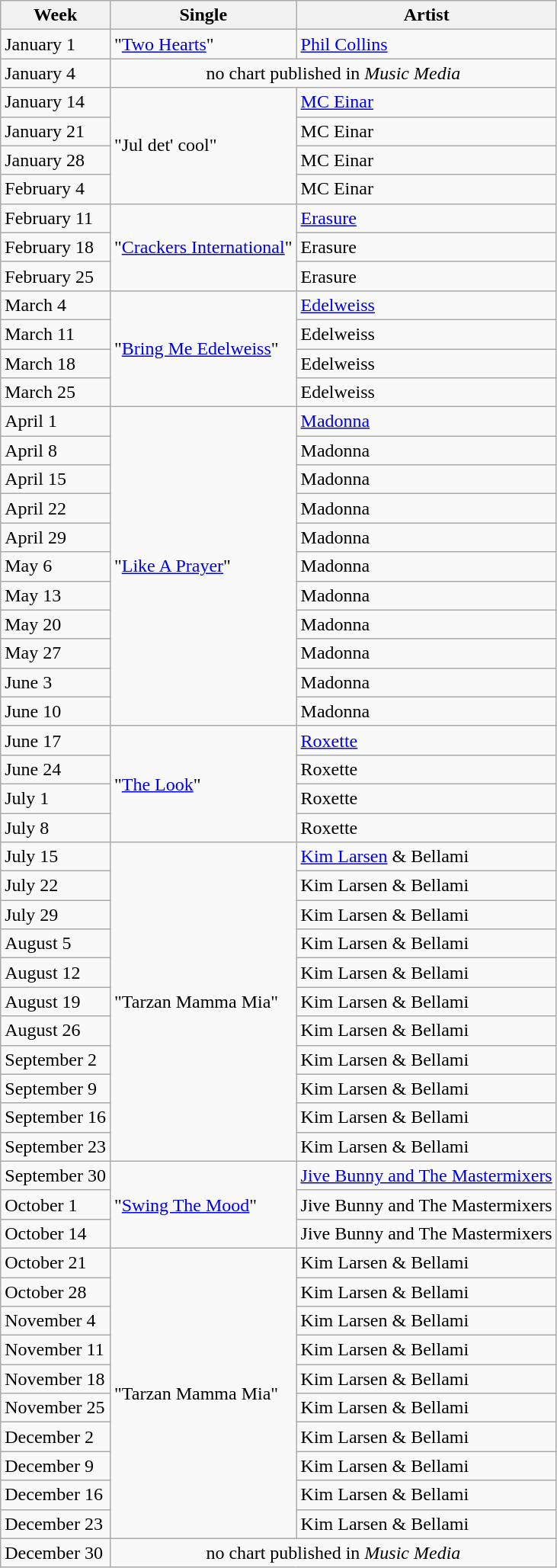<table class="wikitable plainrowheaders">
<tr>
<th>Week</th>
<th>Single</th>
<th>Artist</th>
</tr>
<tr>
<td>January 1</td>
<td>"<a href='#'>Two Hearts</a>"</td>
<td><a href='#'>Phil Collins</a></td>
</tr>
<tr>
<td>January 4</td>
<td align="center" colspan="2">no chart published in <em>Music Media</em></td>
</tr>
<tr>
<td>January 14</td>
<td rowspan="4">"Jul det' cool"</td>
<td><a href='#'>MC Einar</a></td>
</tr>
<tr>
<td>January 21</td>
<td>MC Einar</td>
</tr>
<tr>
<td>January 28</td>
<td>MC Einar</td>
</tr>
<tr>
<td>February 4</td>
<td>MC Einar</td>
</tr>
<tr>
<td>February 11</td>
<td rowspan="3">"<a href='#'>Crackers International</a>"</td>
<td><a href='#'>Erasure</a></td>
</tr>
<tr>
<td>February 18</td>
<td>Erasure</td>
</tr>
<tr>
<td>February 25</td>
<td>Erasure</td>
</tr>
<tr>
<td>March 4</td>
<td rowspan="4">"<a href='#'>Bring Me Edelweiss</a>"</td>
<td><a href='#'>Edelweiss</a></td>
</tr>
<tr>
<td>March 11</td>
<td>Edelweiss</td>
</tr>
<tr>
<td>March 18</td>
<td>Edelweiss</td>
</tr>
<tr>
<td>March 25</td>
<td>Edelweiss</td>
</tr>
<tr>
<td>April 1</td>
<td rowspan="11">"<a href='#'>Like A Prayer</a>"</td>
<td><a href='#'>Madonna</a></td>
</tr>
<tr>
<td>April 8</td>
<td>Madonna</td>
</tr>
<tr>
<td>April 15</td>
<td>Madonna</td>
</tr>
<tr>
<td>April 22</td>
<td>Madonna</td>
</tr>
<tr>
<td>April 29</td>
<td>Madonna</td>
</tr>
<tr>
<td>May 6</td>
<td>Madonna</td>
</tr>
<tr>
<td>May 13</td>
<td>Madonna</td>
</tr>
<tr>
<td>May 20</td>
<td>Madonna</td>
</tr>
<tr>
<td>May 27</td>
<td>Madonna</td>
</tr>
<tr>
<td>June 3</td>
<td>Madonna</td>
</tr>
<tr>
<td>June 10</td>
<td>Madonna</td>
</tr>
<tr>
<td>June 17</td>
<td rowspan="4">"<a href='#'>The Look</a>"</td>
<td><a href='#'>Roxette</a></td>
</tr>
<tr>
<td>June 24</td>
<td>Roxette</td>
</tr>
<tr>
<td>July 1</td>
<td>Roxette</td>
</tr>
<tr>
<td>July 8</td>
<td>Roxette</td>
</tr>
<tr>
<td>July 15</td>
<td rowspan="11">"Tarzan Mamma Mia"</td>
<td><a href='#'>Kim Larsen</a> & Bellami</td>
</tr>
<tr>
<td>July 22</td>
<td>Kim Larsen & Bellami</td>
</tr>
<tr>
<td>July 29</td>
<td>Kim Larsen & Bellami</td>
</tr>
<tr>
<td>August 5</td>
<td>Kim Larsen & Bellami</td>
</tr>
<tr>
<td>August 12</td>
<td>Kim Larsen & Bellami</td>
</tr>
<tr>
<td>August 19</td>
<td>Kim Larsen & Bellami</td>
</tr>
<tr>
<td>August 26</td>
<td>Kim Larsen & Bellami</td>
</tr>
<tr>
<td>September 2</td>
<td>Kim Larsen & Bellami</td>
</tr>
<tr>
<td>September 9</td>
<td>Kim Larsen & Bellami</td>
</tr>
<tr>
<td>September 16</td>
<td>Kim Larsen & Bellami</td>
</tr>
<tr>
<td>September 23</td>
<td>Kim Larsen & Bellami</td>
</tr>
<tr>
<td>September 30</td>
<td rowspan="3">"<a href='#'>Swing The Mood</a>"</td>
<td><a href='#'>Jive Bunny and The Mastermixers</a></td>
</tr>
<tr>
<td>October 1</td>
<td>Jive Bunny and The Mastermixers</td>
</tr>
<tr>
<td>October 14</td>
<td>Jive Bunny and The Mastermixers</td>
</tr>
<tr>
<td>October 21</td>
<td rowspan="10">"Tarzan Mamma Mia"</td>
<td>Kim Larsen & Bellami</td>
</tr>
<tr>
<td>October 28</td>
<td>Kim Larsen & Bellami</td>
</tr>
<tr>
<td>November 4</td>
<td>Kim Larsen & Bellami</td>
</tr>
<tr>
<td>November 11</td>
<td>Kim Larsen & Bellami</td>
</tr>
<tr>
<td>November 18</td>
<td>Kim Larsen & Bellami</td>
</tr>
<tr>
<td>November 25</td>
<td>Kim Larsen & Bellami</td>
</tr>
<tr>
<td>December 2</td>
<td>Kim Larsen & Bellami</td>
</tr>
<tr>
<td>December 9</td>
<td>Kim Larsen & Bellami</td>
</tr>
<tr>
<td>December 16</td>
<td>Kim Larsen & Bellami</td>
</tr>
<tr>
<td>December 23</td>
<td>Kim Larsen & Bellami</td>
</tr>
<tr>
<td>December 30</td>
<td align="center" colspan="2">no chart published in <em>Music Media</em></td>
</tr>
</table>
